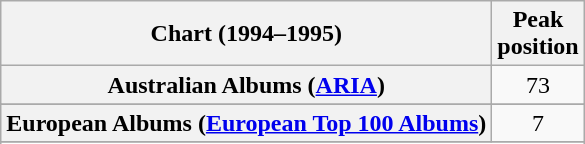<table class="wikitable sortable plainrowheaders" style="text-align:center">
<tr>
<th>Chart (1994–1995)</th>
<th>Peak<br>position</th>
</tr>
<tr>
<th scope="row">Australian Albums (<a href='#'>ARIA</a>)</th>
<td>73</td>
</tr>
<tr>
</tr>
<tr>
</tr>
<tr>
</tr>
<tr>
<th scope="row">European Albums (<a href='#'>European Top 100 Albums</a>)</th>
<td>7</td>
</tr>
<tr>
</tr>
<tr>
</tr>
<tr>
</tr>
<tr>
</tr>
<tr>
</tr>
</table>
